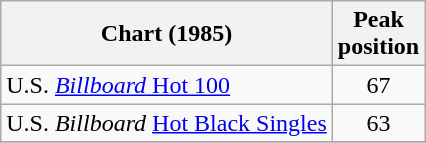<table class="wikitable sortable">
<tr>
<th>Chart (1985)</th>
<th>Peak<br>position</th>
</tr>
<tr>
<td>U.S. <a href='#'><em>Billboard</em> Hot 100</a></td>
<td align="center">67</td>
</tr>
<tr>
<td>U.S. <em>Billboard</em> <a href='#'>Hot Black Singles</a></td>
<td align="center">63</td>
</tr>
<tr>
</tr>
</table>
